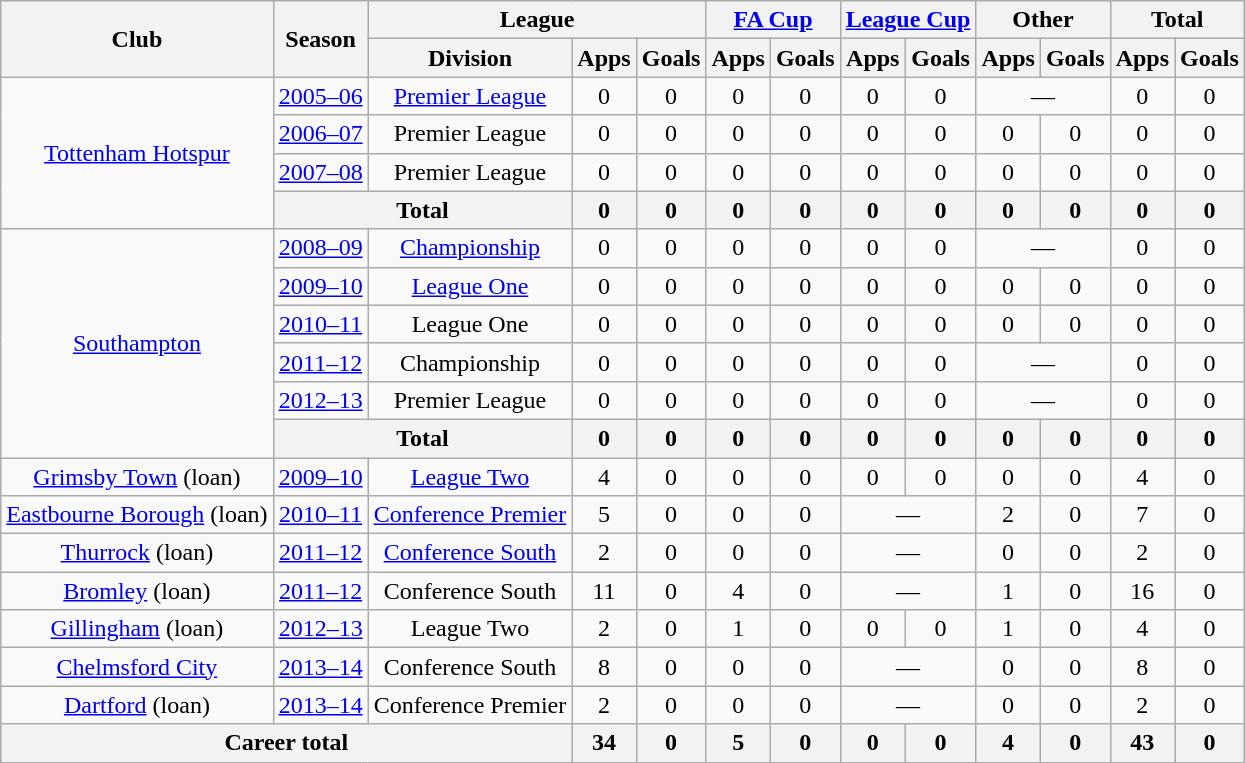<table class="wikitable" style="text-align:center">
<tr>
<th rowspan="2">Club</th>
<th rowspan="2">Season</th>
<th colspan="3">League</th>
<th colspan="2"><a href='#'>FA Cup</a></th>
<th colspan="2"><a href='#'>League Cup</a></th>
<th colspan="2">Other</th>
<th colspan="2">Total</th>
</tr>
<tr>
<th>Division</th>
<th>Apps</th>
<th>Goals</th>
<th>Apps</th>
<th>Goals</th>
<th>Apps</th>
<th>Goals</th>
<th>Apps</th>
<th>Goals</th>
<th>Apps</th>
<th>Goals</th>
</tr>
<tr>
<td rowspan="4"><a href='#'>Tottenham Hotspur</a></td>
<td><a href='#'>2005–06</a></td>
<td><a href='#'>Premier League</a></td>
<td>0</td>
<td>0</td>
<td>0</td>
<td>0</td>
<td>0</td>
<td>0</td>
<td colspan="2">—</td>
<td>0</td>
<td>0</td>
</tr>
<tr>
<td><a href='#'>2006–07</a></td>
<td>Premier League</td>
<td>0</td>
<td>0</td>
<td>0</td>
<td>0</td>
<td>0</td>
<td>0</td>
<td>0</td>
<td>0</td>
<td>0</td>
<td>0</td>
</tr>
<tr>
<td><a href='#'>2007–08</a></td>
<td>Premier League</td>
<td>0</td>
<td>0</td>
<td>0</td>
<td>0</td>
<td>0</td>
<td>0</td>
<td>0</td>
<td>0</td>
<td>0</td>
<td>0</td>
</tr>
<tr>
<th colspan="2">Total</th>
<th>0</th>
<th>0</th>
<th>0</th>
<th>0</th>
<th>0</th>
<th>0</th>
<th>0</th>
<th>0</th>
<th>0</th>
<th>0</th>
</tr>
<tr>
<td rowspan="6"><a href='#'>Southampton</a></td>
<td><a href='#'>2008–09</a></td>
<td><a href='#'>Championship</a></td>
<td>0</td>
<td>0</td>
<td>0</td>
<td>0</td>
<td>0</td>
<td>0</td>
<td colspan="2">—</td>
<td>0</td>
<td>0</td>
</tr>
<tr>
<td><a href='#'>2009–10</a></td>
<td><a href='#'>League One</a></td>
<td>0</td>
<td>0</td>
<td>0</td>
<td>0</td>
<td>0</td>
<td>0</td>
<td>0</td>
<td>0</td>
<td>0</td>
<td>0</td>
</tr>
<tr>
<td><a href='#'>2010–11</a></td>
<td>League One</td>
<td>0</td>
<td>0</td>
<td>0</td>
<td>0</td>
<td>0</td>
<td>0</td>
<td>0</td>
<td>0</td>
<td>0</td>
<td>0</td>
</tr>
<tr>
<td><a href='#'>2011–12</a></td>
<td>Championship</td>
<td>0</td>
<td>0</td>
<td>0</td>
<td>0</td>
<td>0</td>
<td>0</td>
<td colspan="2">—</td>
<td>0</td>
<td>0</td>
</tr>
<tr>
<td><a href='#'>2012–13</a></td>
<td>Premier League</td>
<td>0</td>
<td>0</td>
<td>0</td>
<td>0</td>
<td>0</td>
<td>0</td>
<td colspan="2">—</td>
<td>0</td>
<td>0</td>
</tr>
<tr>
<th colspan="2">Total</th>
<th>0</th>
<th>0</th>
<th>0</th>
<th>0</th>
<th>0</th>
<th>0</th>
<th>0</th>
<th>0</th>
<th>0</th>
<th>0</th>
</tr>
<tr>
<td rowspan="1"><a href='#'>Grimsby Town</a> (loan)</td>
<td><a href='#'>2009–10</a></td>
<td><a href='#'>League Two</a></td>
<td>4</td>
<td>0</td>
<td>0</td>
<td>0</td>
<td>0</td>
<td>0</td>
<td>0</td>
<td>0</td>
<td>4</td>
<td>0</td>
</tr>
<tr>
<td rowspan="1"><a href='#'>Eastbourne Borough</a> (loan)</td>
<td><a href='#'>2010–11</a></td>
<td><a href='#'>Conference Premier</a></td>
<td>5</td>
<td>0</td>
<td>0</td>
<td>0</td>
<td colspan="2">—</td>
<td>2</td>
<td>0</td>
<td>7</td>
<td>0</td>
</tr>
<tr>
<td rowspan="1"><a href='#'>Thurrock</a> (loan)</td>
<td><a href='#'>2011–12</a></td>
<td><a href='#'>Conference South</a></td>
<td>2</td>
<td>0</td>
<td>0</td>
<td>0</td>
<td colspan="2">—</td>
<td>0</td>
<td>0</td>
<td>2</td>
<td>0</td>
</tr>
<tr>
<td rowspan="1"><a href='#'>Bromley</a> (loan)</td>
<td><a href='#'>2011–12</a></td>
<td>Conference South</td>
<td>11</td>
<td>0</td>
<td>4</td>
<td>0</td>
<td colspan="2">—</td>
<td>1</td>
<td>0</td>
<td>16</td>
<td>0</td>
</tr>
<tr>
<td rowspan="1"><a href='#'>Gillingham</a> (loan)</td>
<td><a href='#'>2012–13</a></td>
<td>League Two</td>
<td>2</td>
<td>0</td>
<td>1</td>
<td>0</td>
<td>0</td>
<td>0</td>
<td>1</td>
<td>0</td>
<td>4</td>
<td>0</td>
</tr>
<tr>
<td rowspan="1"><a href='#'>Chelmsford City</a></td>
<td><a href='#'>2013–14</a></td>
<td>Conference South</td>
<td>8</td>
<td>0</td>
<td>0</td>
<td>0</td>
<td colspan="2">—</td>
<td>0</td>
<td>0</td>
<td>8</td>
<td>0</td>
</tr>
<tr>
<td rowspan="1"><a href='#'>Dartford</a> (loan)</td>
<td><a href='#'>2013–14</a></td>
<td>Conference Premier</td>
<td>2</td>
<td>0</td>
<td>0</td>
<td>0</td>
<td colspan="2">—</td>
<td>0</td>
<td>0</td>
<td>2</td>
<td>0</td>
</tr>
<tr>
<th colspan="3">Career total</th>
<th>34</th>
<th>0</th>
<th>5</th>
<th>0</th>
<th>0</th>
<th>0</th>
<th>4</th>
<th>0</th>
<th>43</th>
<th>0</th>
</tr>
</table>
